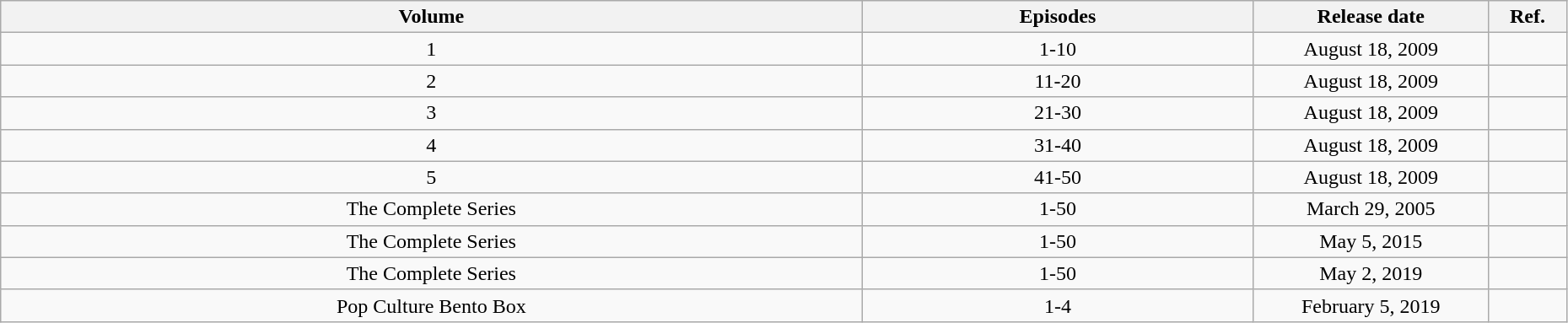<table class="wikitable" style="text-align: center; width: 98%;">
<tr>
<th colspan="1">Volume</th>
<th width="25%">Episodes</th>
<th width="15%">Release date</th>
<th width="5%">Ref.</th>
</tr>
<tr>
<td>1</td>
<td>1-10</td>
<td>August 18, 2009</td>
<td></td>
</tr>
<tr>
<td>2</td>
<td>11-20</td>
<td>August 18, 2009</td>
<td></td>
</tr>
<tr>
<td>3</td>
<td>21-30</td>
<td>August 18, 2009</td>
<td></td>
</tr>
<tr>
<td>4</td>
<td>31-40</td>
<td>August 18, 2009</td>
<td></td>
</tr>
<tr>
<td>5</td>
<td>41-50</td>
<td>August 18, 2009</td>
<td></td>
</tr>
<tr>
<td>The Complete Series</td>
<td>1-50</td>
<td>March 29, 2005</td>
<td></td>
</tr>
<tr>
<td>The Complete Series</td>
<td>1-50</td>
<td>May 5, 2015</td>
<td></td>
</tr>
<tr>
<td>The Complete Series</td>
<td>1-50</td>
<td>May 2, 2019</td>
<td></td>
</tr>
<tr>
<td>Pop Culture Bento Box</td>
<td>1-4</td>
<td>February 5, 2019</td>
<td></td>
</tr>
</table>
